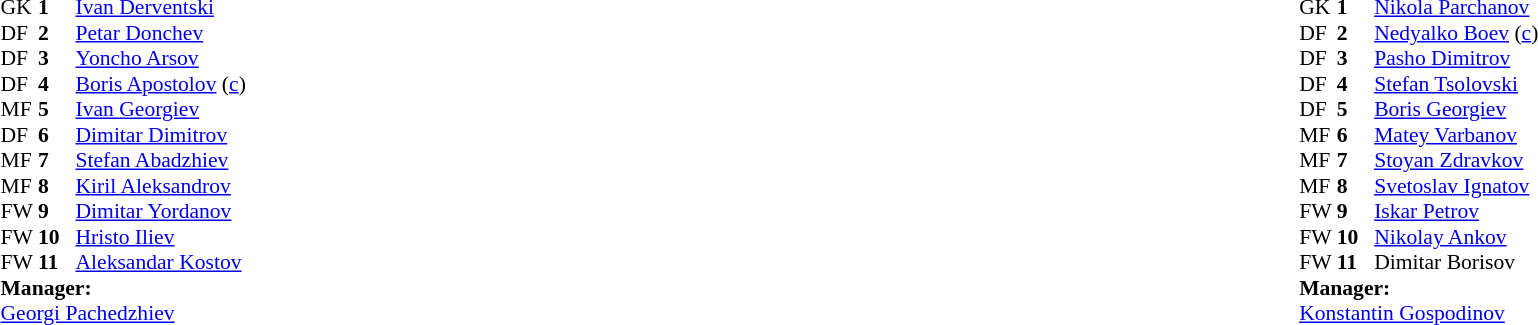<table style="width:100%">
<tr>
<td style="vertical-align:top;width:50%"><br><table style="font-size:90%" cellspacing="0" cellpadding="0">
<tr>
<th width="25"></th>
<th width="25"></th>
</tr>
<tr>
<td>GK</td>
<td><strong>1</strong></td>
<td> <a href='#'>Ivan Derventski</a></td>
</tr>
<tr>
<td>DF</td>
<td><strong>2</strong></td>
<td> <a href='#'>Petar Donchev</a></td>
</tr>
<tr>
<td>DF</td>
<td><strong>3</strong></td>
<td> <a href='#'>Yoncho Arsov</a></td>
</tr>
<tr>
<td>DF</td>
<td><strong>4</strong></td>
<td> <a href='#'>Boris Apostolov</a> (<a href='#'>c</a>)</td>
</tr>
<tr>
<td>MF</td>
<td><strong>5</strong></td>
<td> <a href='#'>Ivan Georgiev</a></td>
</tr>
<tr>
<td>DF</td>
<td><strong>6</strong></td>
<td> <a href='#'>Dimitar Dimitrov</a></td>
</tr>
<tr>
<td>MF</td>
<td><strong>7</strong></td>
<td> <a href='#'>Stefan Abadzhiev</a></td>
</tr>
<tr>
<td>MF</td>
<td><strong>8</strong></td>
<td> <a href='#'>Kiril Aleksandrov</a></td>
</tr>
<tr>
<td>FW</td>
<td><strong>9</strong></td>
<td> <a href='#'>Dimitar Yordanov</a></td>
</tr>
<tr>
<td>FW</td>
<td><strong>10</strong></td>
<td> <a href='#'>Hristo Iliev</a></td>
</tr>
<tr>
<td>FW</td>
<td><strong>11</strong></td>
<td> <a href='#'>Aleksandar Kostov</a></td>
</tr>
<tr>
<td colspan=4><strong>Manager:</strong></td>
</tr>
<tr>
<td colspan="4"> <a href='#'>Georgi Pachedzhiev</a></td>
</tr>
</table>
</td>
<td valign="top"></td>
<td valign="top" width="50%"><br><table cellspacing="0" cellpadding="0" style="font-size:90%;margin:auto">
<tr>
<th width="25"></th>
<th width="25"></th>
</tr>
<tr>
<td>GK</td>
<td><strong>1</strong></td>
<td> <a href='#'>Nikola Parchanov</a></td>
</tr>
<tr>
<td>DF</td>
<td><strong>2</strong></td>
<td> <a href='#'>Nedyalko Boev</a> (<a href='#'>c</a>)</td>
</tr>
<tr>
<td>DF</td>
<td><strong>3</strong></td>
<td> <a href='#'>Pasho Dimitrov</a></td>
</tr>
<tr>
<td>DF</td>
<td><strong>4</strong></td>
<td> <a href='#'>Stefan Tsolovski</a></td>
</tr>
<tr>
<td>DF</td>
<td><strong>5</strong></td>
<td> <a href='#'>Boris Georgiev</a></td>
</tr>
<tr>
<td>MF</td>
<td><strong>6</strong></td>
<td> <a href='#'>Matey Varbanov</a></td>
</tr>
<tr>
<td>MF</td>
<td><strong>7</strong></td>
<td> <a href='#'>Stoyan Zdravkov</a></td>
</tr>
<tr>
<td>MF</td>
<td><strong>8</strong></td>
<td> <a href='#'>Svetoslav Ignatov</a></td>
</tr>
<tr>
<td>FW</td>
<td><strong>9</strong></td>
<td> <a href='#'>Iskar Petrov</a></td>
</tr>
<tr>
<td>FW</td>
<td><strong>10</strong></td>
<td> <a href='#'>Nikolay Ankov</a></td>
</tr>
<tr>
<td>FW</td>
<td><strong>11</strong></td>
<td> Dimitar Borisov</td>
</tr>
<tr>
<td colspan=4><strong>Manager:</strong></td>
</tr>
<tr>
<td colspan="4"> <a href='#'>Konstantin Gospodinov</a></td>
</tr>
</table>
</td>
</tr>
</table>
